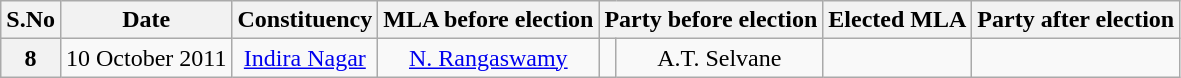<table class="wikitable sortable" style="text-align:center;">
<tr>
<th>S.No</th>
<th>Date</th>
<th>Constituency</th>
<th>MLA before election</th>
<th colspan="2">Party before election</th>
<th>Elected MLA</th>
<th colspan="2">Party after election</th>
</tr>
<tr>
<th>8</th>
<td>10 October 2011</td>
<td><a href='#'>Indira Nagar</a></td>
<td><a href='#'>N. Rangaswamy</a></td>
<td></td>
<td>A.T. Selvane</td>
<td></td>
</tr>
</table>
